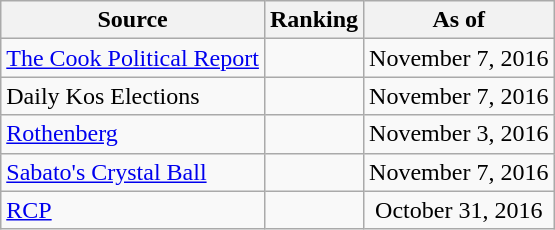<table class="wikitable" style="text-align:center">
<tr>
<th>Source</th>
<th>Ranking</th>
<th>As of</th>
</tr>
<tr>
<td align=left><a href='#'>The Cook Political Report</a></td>
<td></td>
<td>November 7, 2016</td>
</tr>
<tr>
<td align=left>Daily Kos Elections</td>
<td></td>
<td>November 7, 2016</td>
</tr>
<tr>
<td align=left><a href='#'>Rothenberg</a></td>
<td></td>
<td>November 3, 2016</td>
</tr>
<tr>
<td align=left><a href='#'>Sabato's Crystal Ball</a></td>
<td></td>
<td>November 7, 2016</td>
</tr>
<tr>
<td align="left"><a href='#'>RCP</a></td>
<td></td>
<td>October 31, 2016</td>
</tr>
</table>
